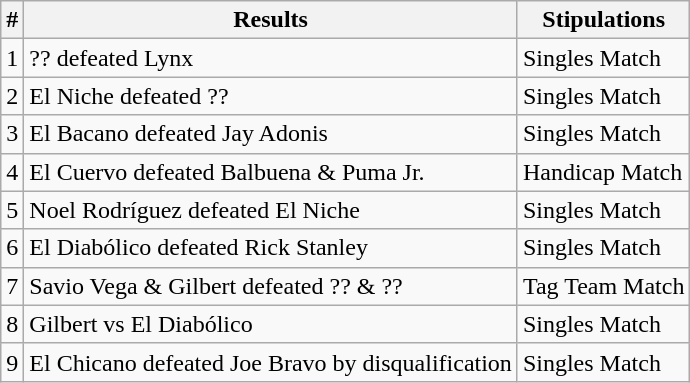<table class="wikitable">
<tr>
<th>#</th>
<th>Results</th>
<th>Stipulations</th>
</tr>
<tr>
<td>1</td>
<td>?? defeated Lynx</td>
<td>Singles Match</td>
</tr>
<tr>
<td>2</td>
<td>El Niche defeated ??</td>
<td>Singles Match</td>
</tr>
<tr>
<td>3</td>
<td>El Bacano defeated Jay Adonis</td>
<td>Singles Match</td>
</tr>
<tr>
<td>4</td>
<td>El Cuervo defeated Balbuena & Puma Jr.</td>
<td>Handicap Match</td>
</tr>
<tr>
<td>5</td>
<td>Noel Rodríguez defeated El Niche</td>
<td>Singles Match</td>
</tr>
<tr>
<td>6</td>
<td>El Diabólico defeated Rick Stanley</td>
<td>Singles Match</td>
</tr>
<tr>
<td>7</td>
<td>Savio Vega & Gilbert defeated ?? & ??</td>
<td>Tag Team Match</td>
</tr>
<tr>
<td>8</td>
<td>Gilbert vs El Diabólico</td>
<td>Singles Match</td>
</tr>
<tr>
<td>9</td>
<td>El Chicano defeated Joe Bravo by disqualification</td>
<td>Singles Match</td>
</tr>
</table>
